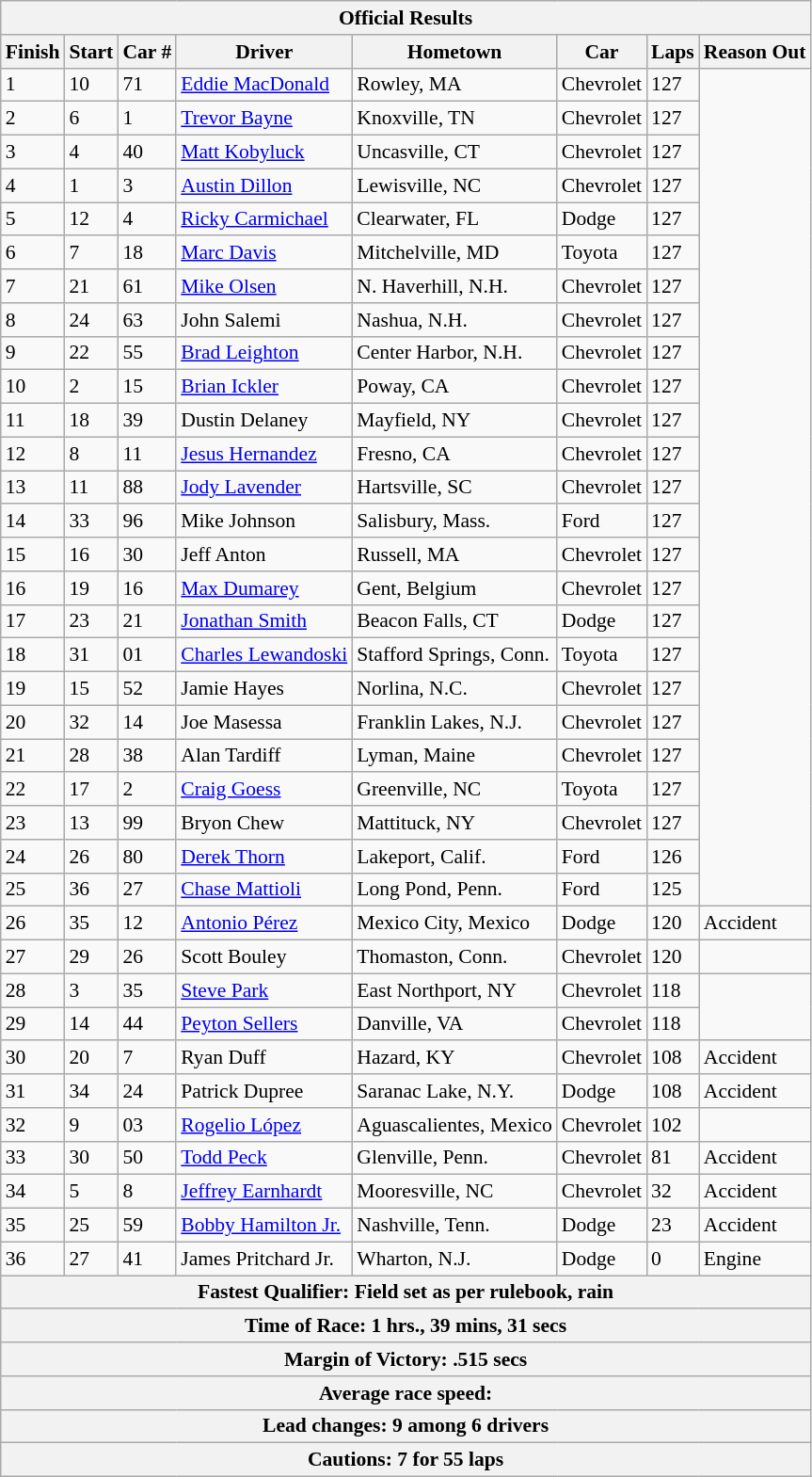<table class="wikitable" style="font-size: 90%;">
<tr>
<th colspan=9>Official Results</th>
</tr>
<tr>
<th>Finish</th>
<th>Start</th>
<th>Car #</th>
<th>Driver</th>
<th>Hometown</th>
<th>Car</th>
<th>Laps</th>
<th>Reason Out</th>
</tr>
<tr>
<td>1</td>
<td>10</td>
<td>71</td>
<td><a href='#'>Eddie MacDonald</a></td>
<td>Rowley, MA</td>
<td>Chevrolet</td>
<td>127</td>
</tr>
<tr>
<td>2</td>
<td>6</td>
<td>1</td>
<td><a href='#'>Trevor Bayne</a></td>
<td>Knoxville, TN</td>
<td>Chevrolet</td>
<td>127</td>
</tr>
<tr>
<td>3</td>
<td>4</td>
<td>40</td>
<td><a href='#'>Matt Kobyluck</a></td>
<td>Uncasville, CT</td>
<td>Chevrolet</td>
<td>127</td>
</tr>
<tr>
<td>4</td>
<td>1</td>
<td>3</td>
<td><a href='#'>Austin Dillon</a></td>
<td>Lewisville, NC</td>
<td>Chevrolet</td>
<td>127</td>
</tr>
<tr>
<td>5</td>
<td>12</td>
<td>4</td>
<td><a href='#'>Ricky Carmichael</a></td>
<td>Clearwater, FL</td>
<td>Dodge</td>
<td>127</td>
</tr>
<tr>
<td>6</td>
<td>7</td>
<td>18</td>
<td><a href='#'>Marc Davis</a></td>
<td>Mitchelville, MD</td>
<td>Toyota</td>
<td>127</td>
</tr>
<tr>
<td>7</td>
<td>21</td>
<td>61</td>
<td><a href='#'>Mike Olsen</a></td>
<td>N. Haverhill, N.H.</td>
<td>Chevrolet</td>
<td>127</td>
</tr>
<tr>
<td>8</td>
<td>24</td>
<td>63</td>
<td>John Salemi</td>
<td>Nashua, N.H.</td>
<td>Chevrolet</td>
<td>127</td>
</tr>
<tr>
<td>9</td>
<td>22</td>
<td>55</td>
<td><a href='#'>Brad Leighton</a></td>
<td>Center Harbor, N.H.</td>
<td>Chevrolet</td>
<td>127</td>
</tr>
<tr>
<td>10</td>
<td>2</td>
<td>15</td>
<td><a href='#'>Brian Ickler</a></td>
<td>Poway, CA</td>
<td>Chevrolet</td>
<td>127</td>
</tr>
<tr>
<td>11</td>
<td>18</td>
<td>39</td>
<td>Dustin Delaney</td>
<td>Mayfield, NY</td>
<td>Chevrolet</td>
<td>127</td>
</tr>
<tr>
<td>12</td>
<td>8</td>
<td>11</td>
<td><a href='#'>Jesus Hernandez</a></td>
<td>Fresno, CA</td>
<td>Chevrolet</td>
<td>127</td>
</tr>
<tr>
<td>13</td>
<td>11</td>
<td>88</td>
<td><a href='#'>Jody Lavender</a></td>
<td>Hartsville, SC</td>
<td>Chevrolet</td>
<td>127</td>
</tr>
<tr>
<td>14</td>
<td>33</td>
<td>96</td>
<td>Mike Johnson</td>
<td>Salisbury, Mass.</td>
<td>Ford</td>
<td>127</td>
</tr>
<tr>
<td>15</td>
<td>16</td>
<td>30</td>
<td>Jeff Anton</td>
<td>Russell, MA</td>
<td>Chevrolet</td>
<td>127</td>
</tr>
<tr>
<td>16</td>
<td>19</td>
<td>16</td>
<td><a href='#'>Max Dumarey</a></td>
<td>Gent, Belgium</td>
<td>Chevrolet</td>
<td>127</td>
</tr>
<tr>
<td>17</td>
<td>23</td>
<td>21</td>
<td><a href='#'>Jonathan Smith</a></td>
<td>Beacon Falls, CT</td>
<td>Dodge</td>
<td>127</td>
</tr>
<tr>
<td>18</td>
<td>31</td>
<td>01</td>
<td><a href='#'>Charles Lewandoski</a></td>
<td>Stafford Springs, Conn.</td>
<td>Toyota</td>
<td>127</td>
</tr>
<tr>
<td>19</td>
<td>15</td>
<td>52</td>
<td>Jamie Hayes</td>
<td>Norlina, N.C.</td>
<td>Chevrolet</td>
<td>127</td>
</tr>
<tr>
<td>20</td>
<td>32</td>
<td>14</td>
<td>Joe Masessa</td>
<td>Franklin Lakes, N.J.</td>
<td>Chevrolet</td>
<td>127</td>
</tr>
<tr>
<td>21</td>
<td>28</td>
<td>38</td>
<td>Alan Tardiff</td>
<td>Lyman, Maine</td>
<td>Chevrolet</td>
<td>127</td>
</tr>
<tr>
<td>22</td>
<td>17</td>
<td>2</td>
<td><a href='#'>Craig Goess</a></td>
<td>Greenville, NC</td>
<td>Toyota</td>
<td>127</td>
</tr>
<tr>
<td>23</td>
<td>13</td>
<td>99</td>
<td>Bryon Chew</td>
<td>Mattituck, NY</td>
<td>Chevrolet</td>
<td>127</td>
</tr>
<tr>
<td>24</td>
<td>26</td>
<td>80</td>
<td><a href='#'>Derek Thorn</a></td>
<td>Lakeport, Calif.</td>
<td>Ford</td>
<td>126</td>
</tr>
<tr>
<td>25</td>
<td>36</td>
<td>27</td>
<td><a href='#'>Chase Mattioli</a></td>
<td>Long Pond, Penn.</td>
<td>Ford</td>
<td>125</td>
</tr>
<tr>
<td>26</td>
<td>35</td>
<td>12</td>
<td><a href='#'>Antonio Pérez</a></td>
<td>Mexico City, Mexico</td>
<td>Dodge</td>
<td>120</td>
<td>Accident</td>
</tr>
<tr>
<td>27</td>
<td>29</td>
<td>26</td>
<td>Scott Bouley</td>
<td>Thomaston, Conn.</td>
<td>Chevrolet</td>
<td>120</td>
<td></td>
</tr>
<tr>
<td>28</td>
<td>3</td>
<td>35</td>
<td><a href='#'>Steve Park</a></td>
<td>East Northport, NY</td>
<td>Chevrolet</td>
<td>118</td>
</tr>
<tr>
<td>29</td>
<td>14</td>
<td>44</td>
<td><a href='#'>Peyton Sellers</a></td>
<td>Danville, VA</td>
<td>Chevrolet</td>
<td>118</td>
</tr>
<tr>
<td>30</td>
<td>20</td>
<td>7</td>
<td>Ryan Duff</td>
<td>Hazard, KY</td>
<td>Chevrolet</td>
<td>108</td>
<td>Accident</td>
</tr>
<tr>
<td>31</td>
<td>34</td>
<td>24</td>
<td>Patrick Dupree</td>
<td>Saranac Lake, N.Y.</td>
<td>Dodge</td>
<td>108</td>
<td>Accident</td>
</tr>
<tr>
<td>32</td>
<td>9</td>
<td>03</td>
<td><a href='#'>Rogelio López</a></td>
<td>Aguascalientes, Mexico</td>
<td>Chevrolet</td>
<td>102</td>
<td></td>
</tr>
<tr>
<td>33</td>
<td>30</td>
<td>50</td>
<td><a href='#'>Todd Peck</a></td>
<td>Glenville, Penn.</td>
<td>Chevrolet</td>
<td>81</td>
<td>Accident</td>
</tr>
<tr>
<td>34</td>
<td>5</td>
<td>8</td>
<td><a href='#'>Jeffrey Earnhardt</a></td>
<td>Mooresville, NC</td>
<td>Chevrolet</td>
<td>32</td>
<td>Accident</td>
</tr>
<tr>
<td>35</td>
<td>25</td>
<td>59</td>
<td><a href='#'>Bobby Hamilton Jr.</a></td>
<td>Nashville, Tenn.</td>
<td>Dodge</td>
<td>23</td>
<td>Accident</td>
</tr>
<tr>
<td>36</td>
<td>27</td>
<td>41</td>
<td>James Pritchard Jr.</td>
<td>Wharton, N.J.</td>
<td>Dodge</td>
<td>0</td>
<td>Engine</td>
</tr>
<tr>
<th colspan=9>Fastest Qualifier: Field set as per rulebook, rain</th>
</tr>
<tr>
<th colspan=9>Time of Race: 1 hrs., 39 mins, 31 secs</th>
</tr>
<tr>
<th colspan=9>Margin of Victory: .515 secs</th>
</tr>
<tr>
<th colspan=9>Average race speed: </th>
</tr>
<tr>
<th colspan=9>Lead changes: 9 among 6 drivers</th>
</tr>
<tr>
<th colspan=9>Cautions: 7 for 55 laps</th>
</tr>
</table>
